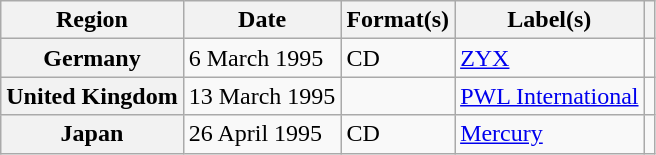<table class="wikitable plainrowheaders">
<tr>
<th scope="col">Region</th>
<th scope="col">Date</th>
<th scope="col">Format(s)</th>
<th scope="col">Label(s)</th>
<th scope="col"></th>
</tr>
<tr>
<th scope="row">Germany</th>
<td>6 March 1995</td>
<td>CD</td>
<td><a href='#'>ZYX</a></td>
<td></td>
</tr>
<tr>
<th scope="row">United Kingdom</th>
<td>13 March 1995</td>
<td></td>
<td><a href='#'>PWL International</a></td>
<td></td>
</tr>
<tr>
<th scope="row">Japan</th>
<td>26 April 1995</td>
<td>CD</td>
<td><a href='#'>Mercury</a></td>
<td></td>
</tr>
</table>
